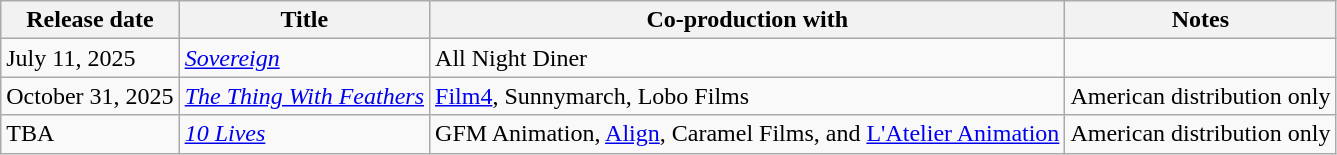<table class="wikitable sortable">
<tr>
<th scope="col">Release date</th>
<th scope="col">Title</th>
<th scope="col">Co-production with</th>
<th scope="col">Notes</th>
</tr>
<tr>
<td>July 11, 2025</td>
<td><em><a href='#'>Sovereign</a></em></td>
<td>All Night Diner</td>
<td></td>
</tr>
<tr>
<td>October 31, 2025</td>
<td><em><a href='#'>The Thing With Feathers</a></em></td>
<td><a href='#'>Film4</a>, Sunnymarch, Lobo Films</td>
<td>American distribution only</td>
</tr>
<tr>
<td>TBA</td>
<td><em><a href='#'>10 Lives</a></em></td>
<td>GFM Animation, <a href='#'>Align</a>, Caramel Films, and <a href='#'>L'Atelier Animation</a></td>
<td>American distribution only</td>
</tr>
</table>
